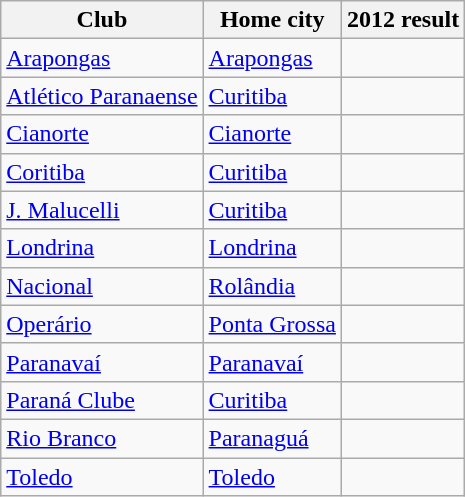<table class="wikitable sortable">
<tr>
<th>Club</th>
<th>Home city</th>
<th>2012 result</th>
</tr>
<tr>
<td><a href='#'>Arapongas</a></td>
<td><a href='#'>Arapongas</a></td>
<td></td>
</tr>
<tr>
<td><a href='#'>Atlético Paranaense</a></td>
<td><a href='#'>Curitiba</a></td>
<td></td>
</tr>
<tr>
<td><a href='#'>Cianorte</a></td>
<td><a href='#'>Cianorte</a></td>
<td></td>
</tr>
<tr>
<td><a href='#'>Coritiba</a></td>
<td><a href='#'>Curitiba</a></td>
<td></td>
</tr>
<tr>
<td><a href='#'>J. Malucelli</a></td>
<td><a href='#'>Curitiba</a></td>
<td></td>
</tr>
<tr>
<td><a href='#'>Londrina</a></td>
<td><a href='#'>Londrina</a></td>
<td></td>
</tr>
<tr>
<td><a href='#'>Nacional</a></td>
<td><a href='#'>Rolândia</a></td>
<td></td>
</tr>
<tr>
<td><a href='#'>Operário</a></td>
<td><a href='#'>Ponta Grossa</a></td>
<td></td>
</tr>
<tr>
<td><a href='#'>Paranavaí</a></td>
<td><a href='#'>Paranavaí</a></td>
<td></td>
</tr>
<tr>
<td><a href='#'>Paraná Clube</a></td>
<td><a href='#'>Curitiba</a></td>
<td></td>
</tr>
<tr>
<td><a href='#'>Rio Branco</a></td>
<td><a href='#'>Paranaguá</a></td>
<td></td>
</tr>
<tr>
<td><a href='#'>Toledo</a></td>
<td><a href='#'>Toledo</a></td>
<td></td>
</tr>
</table>
